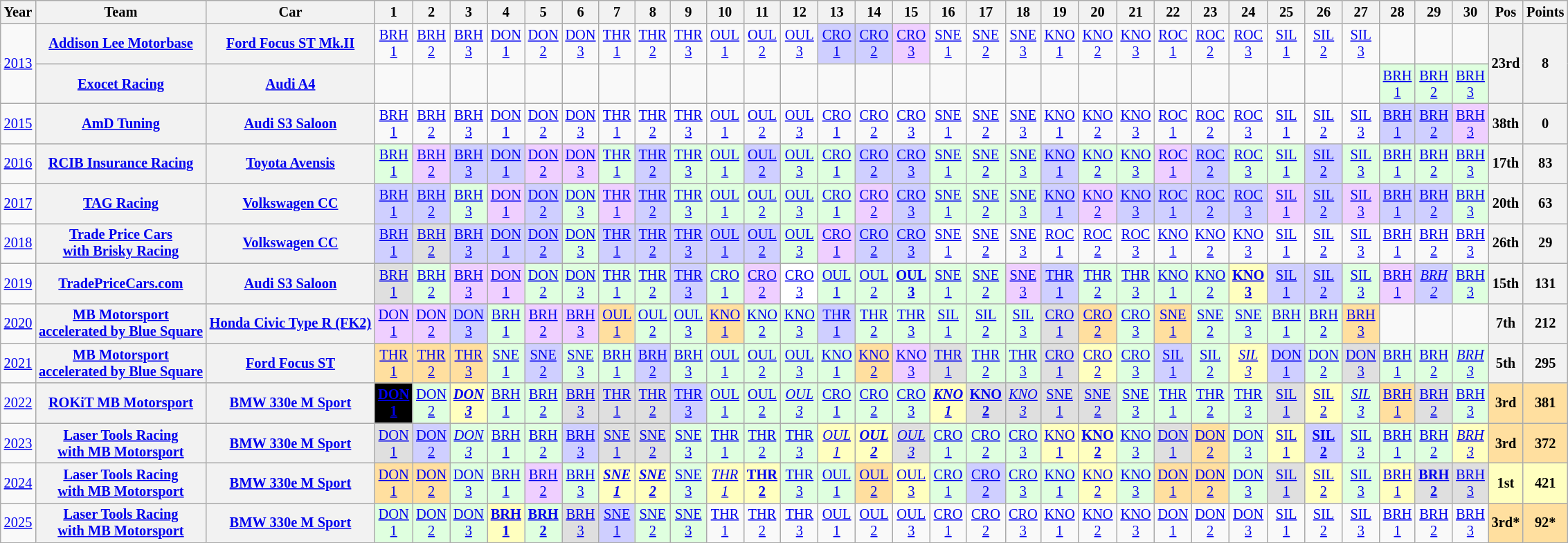<table class="wikitable" style="text-align:center; font-size:85%">
<tr>
<th>Year</th>
<th>Team</th>
<th>Car</th>
<th>1</th>
<th>2</th>
<th>3</th>
<th>4</th>
<th>5</th>
<th>6</th>
<th>7</th>
<th>8</th>
<th>9</th>
<th>10</th>
<th>11</th>
<th>12</th>
<th>13</th>
<th>14</th>
<th>15</th>
<th>16</th>
<th>17</th>
<th>18</th>
<th>19</th>
<th>20</th>
<th>21</th>
<th>22</th>
<th>23</th>
<th>24</th>
<th>25</th>
<th>26</th>
<th>27</th>
<th>28</th>
<th>29</th>
<th>30</th>
<th>Pos</th>
<th>Points</th>
</tr>
<tr>
<td rowspan=2><a href='#'>2013</a></td>
<th nowrap><a href='#'>Addison Lee Motorbase</a></th>
<th nowrap><a href='#'>Ford Focus ST Mk.II</a></th>
<td><a href='#'>BRH<br>1</a></td>
<td><a href='#'>BRH<br>2</a></td>
<td><a href='#'>BRH<br>3</a></td>
<td><a href='#'>DON<br>1</a></td>
<td><a href='#'>DON<br>2</a></td>
<td><a href='#'>DON<br>3</a></td>
<td><a href='#'>THR<br>1</a></td>
<td><a href='#'>THR<br>2</a></td>
<td><a href='#'>THR<br>3</a></td>
<td><a href='#'>OUL<br>1</a></td>
<td><a href='#'>OUL<br>2</a></td>
<td><a href='#'>OUL<br>3</a></td>
<td style="background:#CFCFFF;"><a href='#'>CRO<br>1</a><br></td>
<td style="background:#CFCFFF;"><a href='#'>CRO<br>2</a><br></td>
<td style="background:#EFCFFF;"><a href='#'>CRO<br>3</a><br></td>
<td><a href='#'>SNE<br>1</a></td>
<td><a href='#'>SNE<br>2</a></td>
<td><a href='#'>SNE<br>3</a></td>
<td><a href='#'>KNO<br>1</a></td>
<td><a href='#'>KNO<br>2</a></td>
<td><a href='#'>KNO<br>3</a></td>
<td><a href='#'>ROC<br>1</a></td>
<td><a href='#'>ROC<br>2</a></td>
<td><a href='#'>ROC<br>3</a></td>
<td><a href='#'>SIL<br>1</a></td>
<td><a href='#'>SIL<br>2</a></td>
<td><a href='#'>SIL<br>3</a></td>
<td></td>
<td></td>
<td></td>
<th rowspan=2>23rd</th>
<th rowspan=2>8</th>
</tr>
<tr>
<th nowrap><a href='#'>Exocet Racing</a></th>
<th nowrap><a href='#'>Audi A4</a></th>
<td></td>
<td></td>
<td></td>
<td></td>
<td></td>
<td></td>
<td></td>
<td></td>
<td></td>
<td></td>
<td></td>
<td></td>
<td></td>
<td></td>
<td></td>
<td></td>
<td></td>
<td></td>
<td></td>
<td></td>
<td></td>
<td></td>
<td></td>
<td></td>
<td></td>
<td></td>
<td></td>
<td style="background:#DFFFDF;"><a href='#'>BRH<br>1</a><br></td>
<td style="background:#DFFFDF;"><a href='#'>BRH<br>2</a><br></td>
<td style="background:#DFFFDF;"><a href='#'>BRH<br>3</a><br></td>
</tr>
<tr>
<td><a href='#'>2015</a></td>
<th nowrap><a href='#'>AmD Tuning</a></th>
<th nowrap><a href='#'>Audi S3 Saloon</a></th>
<td><a href='#'>BRH<br>1</a></td>
<td><a href='#'>BRH<br>2</a></td>
<td><a href='#'>BRH<br>3</a></td>
<td><a href='#'>DON<br>1</a></td>
<td><a href='#'>DON<br>2</a></td>
<td><a href='#'>DON<br>3</a></td>
<td><a href='#'>THR<br>1</a></td>
<td><a href='#'>THR<br>2</a></td>
<td><a href='#'>THR<br>3</a></td>
<td><a href='#'>OUL<br>1</a></td>
<td><a href='#'>OUL<br>2</a></td>
<td><a href='#'>OUL<br>3</a></td>
<td><a href='#'>CRO<br>1</a></td>
<td><a href='#'>CRO<br>2</a></td>
<td><a href='#'>CRO<br>3</a></td>
<td><a href='#'>SNE<br>1</a></td>
<td><a href='#'>SNE<br>2</a></td>
<td><a href='#'>SNE<br>3</a></td>
<td><a href='#'>KNO<br>1</a></td>
<td><a href='#'>KNO<br>2</a></td>
<td><a href='#'>KNO<br>3</a></td>
<td><a href='#'>ROC<br>1</a></td>
<td><a href='#'>ROC<br>2</a></td>
<td><a href='#'>ROC<br>3</a></td>
<td><a href='#'>SIL<br>1</a></td>
<td><a href='#'>SIL<br>2</a></td>
<td><a href='#'>SIL<br>3</a></td>
<td style="background:#CFCFFF;"><a href='#'>BRH<br>1</a><br></td>
<td style="background:#CFCFFF;"><a href='#'>BRH<br>2</a><br></td>
<td style="background:#EFCFFF;"><a href='#'>BRH<br>3</a><br></td>
<th>38th</th>
<th>0</th>
</tr>
<tr>
<td><a href='#'>2016</a></td>
<th nowrap><a href='#'>RCIB Insurance Racing</a></th>
<th nowrap><a href='#'>Toyota Avensis</a></th>
<td style="background:#DFFFDF;"><a href='#'>BRH<br>1</a><br></td>
<td style="background:#EFCFFF;"><a href='#'>BRH<br>2</a><br></td>
<td style="background:#CFCFFF;"><a href='#'>BRH<br>3</a><br></td>
<td style="background:#CFCFFF;"><a href='#'>DON<br>1</a><br></td>
<td style="background:#EFCFFF;"><a href='#'>DON<br>2</a><br></td>
<td style="background:#EFCFFF;"><a href='#'>DON<br>3</a><br></td>
<td style="background:#DFFFDF;"><a href='#'>THR<br>1</a><br></td>
<td style="background:#CFCFFF;"><a href='#'>THR<br>2</a><br></td>
<td style="background:#DFFFDF;"><a href='#'>THR<br>3</a><br></td>
<td style="background:#DFFFDF;"><a href='#'>OUL<br>1</a><br></td>
<td style="background:#CFCFFF;"><a href='#'>OUL<br>2</a><br></td>
<td style="background:#DFFFDF;"><a href='#'>OUL<br>3</a><br></td>
<td style="background:#DFFFDF;"><a href='#'>CRO<br>1</a><br></td>
<td style="background:#CFCFFF;"><a href='#'>CRO<br>2</a><br></td>
<td style="background:#CFCFFF;"><a href='#'>CRO<br>3</a><br></td>
<td style="background:#DFFFDF;"><a href='#'>SNE<br>1</a><br></td>
<td style="background:#DFFFDF;"><a href='#'>SNE<br>2</a><br></td>
<td style="background:#DFFFDF;"><a href='#'>SNE<br>3</a><br></td>
<td style="background:#CFCFFF;"><a href='#'>KNO<br>1</a><br></td>
<td style="background:#DFFFDF;"><a href='#'>KNO<br>2</a><br></td>
<td style="background:#DFFFDF;"><a href='#'>KNO<br>3</a><br></td>
<td style="background:#EFCFFF;"><a href='#'>ROC<br>1</a><br></td>
<td style="background:#CFCFFF;"><a href='#'>ROC<br>2</a><br></td>
<td style="background:#DFFFDF;"><a href='#'>ROC<br>3</a><br></td>
<td style="background:#DFFFDF;"><a href='#'>SIL<br>1</a><br></td>
<td style="background:#CFCFFF;"><a href='#'>SIL<br>2</a><br></td>
<td style="background:#DFFFDF;"><a href='#'>SIL<br>3</a><br></td>
<td style="background:#DFFFDF;"><a href='#'>BRH<br>1</a><br></td>
<td style="background:#DFFFDF;"><a href='#'>BRH<br>2</a><br></td>
<td style="background:#DFFFDF;"><a href='#'>BRH<br>3</a><br></td>
<th>17th</th>
<th>83</th>
</tr>
<tr>
<td><a href='#'>2017</a></td>
<th nowrap><a href='#'>TAG Racing</a></th>
<th nowrap><a href='#'>Volkswagen CC</a></th>
<td style="background:#CFCFFF;"><a href='#'>BRH<br>1</a><br></td>
<td style="background:#CFCFFF;"><a href='#'>BRH<br>2</a><br></td>
<td style="background:#DFFFDF;"><a href='#'>BRH<br>3</a><br></td>
<td style="background:#EFCFFF;"><a href='#'>DON<br>1</a><br></td>
<td style="background:#CFCFFF;"><a href='#'>DON<br>2</a><br></td>
<td style="background:#DFFFDF;"><a href='#'>DON<br>3</a><br></td>
<td style="background:#EFCFFF;"><a href='#'>THR<br>1</a><br></td>
<td style="background:#CFCFFF;"><a href='#'>THR<br>2</a><br></td>
<td style="background:#DFFFDF;"><a href='#'>THR<br>3</a><br></td>
<td style="background:#DFFFDF;"><a href='#'>OUL<br>1</a><br></td>
<td style="background:#DFFFDF;"><a href='#'>OUL<br>2</a><br></td>
<td style="background:#DFFFDF;"><a href='#'>OUL<br>3</a><br></td>
<td style="background:#DFFFDF;"><a href='#'>CRO<br>1</a><br></td>
<td style="background:#EFCFFF;"><a href='#'>CRO<br>2</a><br></td>
<td style="background:#CFCFFF;"><a href='#'>CRO<br>3</a><br></td>
<td style="background:#DFFFDF;"><a href='#'>SNE<br>1</a><br></td>
<td style="background:#DFFFDF;"><a href='#'>SNE<br>2</a><br></td>
<td style="background:#DFFFDF;"><a href='#'>SNE<br>3</a><br></td>
<td style="background:#CFCFFF;"><a href='#'>KNO<br>1</a><br></td>
<td style="background:#EFCFFF;"><a href='#'>KNO<br>2</a><br></td>
<td style="background:#CFCFFF;"><a href='#'>KNO<br>3</a><br></td>
<td style="background:#CFCFFF;"><a href='#'>ROC<br>1</a><br></td>
<td style="background:#CFCFFF;"><a href='#'>ROC<br>2</a><br></td>
<td style="background:#CFCFFF;"><a href='#'>ROC<br>3</a><br></td>
<td style="background:#EFCFFF;"><a href='#'>SIL<br>1</a><br></td>
<td style="background:#CFCFFF;"><a href='#'>SIL<br>2</a><br></td>
<td style="background:#EFCFFF;"><a href='#'>SIL<br>3</a><br></td>
<td style="background:#CFCFFF;"><a href='#'>BRH<br>1</a><br></td>
<td style="background:#CFCFFF;"><a href='#'>BRH<br>2</a><br></td>
<td style="background:#DFFFDF;"><a href='#'>BRH<br>3</a><br></td>
<th>20th</th>
<th>63</th>
</tr>
<tr>
<td><a href='#'>2018</a></td>
<th nowrap><a href='#'>Trade Price Cars<br>with Brisky Racing</a></th>
<th nowrap><a href='#'>Volkswagen CC</a></th>
<td style="background:#CFCFFF;"><a href='#'>BRH<br>1</a><br></td>
<td style="background:#DFDFDF;"><a href='#'>BRH<br>2</a><br></td>
<td style="background:#CFCFFF;"><a href='#'>BRH<br>3</a><br></td>
<td style="background:#CFCFFF;"><a href='#'>DON<br>1</a><br></td>
<td style="background:#CFCFFF;"><a href='#'>DON<br>2</a><br></td>
<td style="background:#DFFFDF;"><a href='#'>DON<br>3</a><br></td>
<td style="background:#CFCFFF;"><a href='#'>THR<br>1</a><br></td>
<td style="background:#CFCFFF;"><a href='#'>THR<br>2</a><br></td>
<td style="background:#CFCFFF;"><a href='#'>THR<br>3</a><br></td>
<td style="background:#CFCFFF;"><a href='#'>OUL<br>1</a><br></td>
<td style="background:#CFCFFF;"><a href='#'>OUL<br>2</a><br></td>
<td style="background:#DFFFDF;"><a href='#'>OUL<br>3</a><br></td>
<td style="background:#EFCFFF;"><a href='#'>CRO<br>1</a><br></td>
<td style="background:#CFCFFF;"><a href='#'>CRO<br>2</a><br></td>
<td style="background:#CFCFFF;"><a href='#'>CRO<br>3</a><br></td>
<td><a href='#'>SNE<br>1</a></td>
<td><a href='#'>SNE<br>2</a></td>
<td><a href='#'>SNE<br>3</a></td>
<td><a href='#'>ROC<br>1</a></td>
<td><a href='#'>ROC<br>2</a></td>
<td><a href='#'>ROC<br>3</a></td>
<td><a href='#'>KNO<br>1</a></td>
<td><a href='#'>KNO<br>2</a></td>
<td><a href='#'>KNO<br>3</a></td>
<td><a href='#'>SIL<br>1</a></td>
<td><a href='#'>SIL<br>2</a></td>
<td><a href='#'>SIL<br>3</a></td>
<td><a href='#'>BRH<br>1</a></td>
<td><a href='#'>BRH<br>2</a></td>
<td><a href='#'>BRH<br>3</a></td>
<th>26th</th>
<th>29</th>
</tr>
<tr>
<td><a href='#'>2019</a></td>
<th nowrap><a href='#'>TradePriceCars.com</a></th>
<th nowrap><a href='#'>Audi S3 Saloon</a></th>
<td style="background:#DFDFDF;"><a href='#'>BRH<br>1</a><br></td>
<td style="background:#DFFFDF;"><a href='#'>BRH<br>2</a><br></td>
<td style="background:#EFCFFF;"><a href='#'>BRH<br>3</a><br></td>
<td style="background:#EFCFFF;"><a href='#'>DON<br>1</a><br></td>
<td style="background:#DFFFDF;"><a href='#'>DON<br>2</a><br></td>
<td style="background:#DFFFDF;"><a href='#'>DON<br>3</a><br></td>
<td style="background:#DFFFDF;"><a href='#'>THR<br>1</a><br></td>
<td style="background:#DFFFDF;"><a href='#'>THR<br>2</a><br></td>
<td style="background:#CFCFFF;"><a href='#'>THR<br>3</a><br></td>
<td style="background:#DFFFDF;"><a href='#'>CRO<br>1</a><br></td>
<td style="background:#EFCFFF;"><a href='#'>CRO<br>2</a><br></td>
<td style="background:#FFFFFF;"><a href='#'>CRO<br>3</a><br></td>
<td style="background:#DFFFDF;"><a href='#'>OUL<br>1</a><br></td>
<td style="background:#DFFFDF;"><a href='#'>OUL<br>2</a><br></td>
<td style="background:#DFFFDF;"><strong><a href='#'>OUL<br>3</a></strong><br></td>
<td style="background:#DFFFDF;"><a href='#'>SNE<br>1</a><br></td>
<td style="background:#DFFFDF;"><a href='#'>SNE<br>2</a><br></td>
<td style="background:#EFCFFF;"><a href='#'>SNE<br>3</a><br></td>
<td style="background:#CFCFFF;"><a href='#'>THR<br>1</a><br></td>
<td style="background:#DFFFDF;"><a href='#'>THR<br>2</a><br></td>
<td style="background:#DFFFDF;"><a href='#'>THR<br>3</a><br></td>
<td style="background:#DFFFDF;"><a href='#'>KNO<br>1</a><br></td>
<td style="background:#DFFFDF;"><a href='#'>KNO<br>2</a><br></td>
<td style="background:#FFFFBF;"><strong><a href='#'>KNO<br>3</a></strong><br></td>
<td style="background:#CFCFFF;"><a href='#'>SIL<br>1</a><br></td>
<td style="background:#CFCFFF;"><a href='#'>SIL<br>2</a><br></td>
<td style="background:#DFFFDF;"><a href='#'>SIL<br>3</a><br></td>
<td style="background:#EFCFFF;"><a href='#'>BRH<br>1</a><br></td>
<td style="background:#CFCFFF;"><em><a href='#'>BRH<br>2</a></em><br></td>
<td style="background:#DFFFDF;"><a href='#'>BRH<br>3</a><br></td>
<th>15th</th>
<th>131</th>
</tr>
<tr>
<td><a href='#'>2020</a></td>
<th nowrap><a href='#'>MB Motorsport<br>accelerated by Blue Square</a></th>
<th nowrap><a href='#'>Honda Civic Type R (FK2)</a></th>
<td style="background:#EFCFFF;"><a href='#'>DON<br>1</a><br></td>
<td style="background:#EFCFFF;"><a href='#'>DON<br>2</a><br></td>
<td style="background:#CFCFFF;"><a href='#'>DON<br>3</a><br></td>
<td style="background:#DFFFDF;"><a href='#'>BRH<br>1</a><br></td>
<td style="background:#EFCFFF;"><a href='#'>BRH<br>2</a><br></td>
<td style="background:#EFCFFF;"><a href='#'>BRH<br>3</a><br></td>
<td style="background:#FFDF9F;"><a href='#'>OUL<br>1</a><br></td>
<td style="background:#DFFFDF;"><a href='#'>OUL<br>2</a><br></td>
<td style="background:#DFFFDF;"><a href='#'>OUL<br>3</a><br></td>
<td style="background:#FFDF9F;"><a href='#'>KNO<br>1</a><br></td>
<td style="background:#DFFFDF;"><a href='#'>KNO<br>2</a><br></td>
<td style="background:#DFFFDF;"><a href='#'>KNO<br>3</a><br></td>
<td style="background:#CFCFFF;"><a href='#'>THR<br>1</a><br></td>
<td style="background:#DFFFDF;"><a href='#'>THR<br>2</a><br></td>
<td style="background:#DFFFDF;"><a href='#'>THR<br>3</a><br></td>
<td style="background:#DFFFDF;"><a href='#'>SIL<br>1</a><br></td>
<td style="background:#DFFFDF;"><a href='#'>SIL<br>2</a><br></td>
<td style="background:#DFFFDF;"><a href='#'>SIL<br>3</a><br></td>
<td style="background:#DFDFDF;"><a href='#'>CRO<br>1</a><br></td>
<td style="background:#FFDF9F;"><a href='#'>CRO<br>2</a><br></td>
<td style="background:#DFFFDF;"><a href='#'>CRO<br>3</a><br></td>
<td style="background:#FFDF9F;"><a href='#'>SNE<br>1</a><br></td>
<td style="background:#DFFFDF;"><a href='#'>SNE<br>2</a><br></td>
<td style="background:#DFFFDF;"><a href='#'>SNE<br>3</a><br></td>
<td style="background:#DFFFDF;"><a href='#'>BRH<br>1</a><br></td>
<td style="background:#DFFFDF;"><a href='#'>BRH<br>2</a><br></td>
<td style="background:#FFDF9F;"><a href='#'>BRH<br>3</a><br></td>
<td></td>
<td></td>
<td></td>
<th>7th</th>
<th>212</th>
</tr>
<tr>
<td><a href='#'>2021</a></td>
<th nowrap><a href='#'>MB Motorsport<br>accelerated by Blue Square</a></th>
<th nowrap><a href='#'>Ford Focus ST</a></th>
<td style="background:#FFDF9F;"><a href='#'>THR<br>1</a><br></td>
<td style="background:#FFDF9F;"><a href='#'>THR<br>2</a><br></td>
<td style="background:#FFDF9F;"><a href='#'>THR<br>3</a><br></td>
<td style="background:#DFFFDF;"><a href='#'>SNE<br>1</a><br></td>
<td style="background:#CFCFFF;"><a href='#'>SNE<br>2</a><br></td>
<td style="background:#DFFFDF;"><a href='#'>SNE<br>3</a><br></td>
<td style="background:#DFFFDF;"><a href='#'>BRH<br>1</a><br></td>
<td style="background:#CFCFFF;"><a href='#'>BRH<br>2</a><br></td>
<td style="background:#DFFFDF;"><a href='#'>BRH<br>3</a><br></td>
<td style="background:#DFFFDF;"><a href='#'>OUL<br>1</a><br></td>
<td style="background:#DFFFDF;"><a href='#'>OUL<br>2</a><br></td>
<td style="background:#DFFFDF;"><a href='#'>OUL<br>3</a><br></td>
<td style="background:#DFFFDF;"><a href='#'>KNO<br>1</a><br></td>
<td style="background:#FFDF9F;"><a href='#'>KNO<br>2</a><br></td>
<td style="background:#EFCFFF;"><a href='#'>KNO<br>3</a><br></td>
<td style="background:#DFDFDF;"><a href='#'>THR<br>1</a><br></td>
<td style="background:#DFFFDF;"><a href='#'>THR<br>2</a><br></td>
<td style="background:#DFFFDF;"><a href='#'>THR<br>3</a><br></td>
<td style="background:#DFDFDF;"><a href='#'>CRO<br>1</a><br></td>
<td style="background:#FFFFBF;"><a href='#'>CRO<br>2</a><br></td>
<td style="background:#DFFFDF;"><a href='#'>CRO<br>3</a><br></td>
<td style="background:#CFCFFF;"><a href='#'>SIL<br>1</a><br></td>
<td style="background:#DFFFDF;"><a href='#'>SIL<br>2</a><br></td>
<td style="background:#FFFFBF;"><em><a href='#'>SIL<br>3</a></em><br></td>
<td style="background:#CFCFFF;"><a href='#'>DON<br>1</a><br></td>
<td style="background:#DFFFDF;"><a href='#'>DON<br>2</a><br></td>
<td style="background:#DFDFDF;"><a href='#'>DON<br>3</a><br></td>
<td style="background:#DFFFDF;"><a href='#'>BRH<br>1</a><br></td>
<td style="background:#DFFFDF;"><a href='#'>BRH<br>2</a><br></td>
<td style="background:#DFFFDF;"><em><a href='#'>BRH<br>3</a></em><br></td>
<th>5th</th>
<th>295</th>
</tr>
<tr>
<td><a href='#'>2022</a></td>
<th nowrap><a href='#'>ROKiT MB Motorsport</a></th>
<th nowrap><a href='#'>BMW 330e M Sport</a></th>
<td style="background:#000000; color:white"><strong><a href='#'><span>DON<br>1</span></a></strong><br></td>
<td style="background:#DFFFDF;"><a href='#'>DON<br>2</a><br></td>
<td style="background:#FFFFBF;"><strong><em><a href='#'>DON<br>3</a></em></strong><br></td>
<td style="background:#DFFFDF;"><a href='#'>BRH<br>1</a><br></td>
<td style="background:#DFFFDF;"><a href='#'>BRH<br>2</a><br></td>
<td style="background:#DFDFDF;"><a href='#'>BRH<br>3</a><br></td>
<td style="background:#DFDFDF;"><a href='#'>THR<br>1</a><br></td>
<td style="background:#DFDFDF;"><a href='#'>THR<br>2</a><br></td>
<td style="background:#CFCFFF;"><a href='#'>THR<br>3</a><br></td>
<td style="background:#DFFFDF;"><a href='#'>OUL<br>1</a><br></td>
<td style="background:#DFFFDF;"><a href='#'>OUL<br>2</a><br></td>
<td style="background:#DFFFDF;"><em><a href='#'>OUL<br>3</a></em><br></td>
<td style="background:#DFFFDF;"><a href='#'>CRO<br>1</a><br></td>
<td style="background:#DFFFDF;"><a href='#'>CRO<br>2</a><br></td>
<td style="background:#DFFFDF;"><a href='#'>CRO<br>3</a><br></td>
<td style="background:#FFFFBF;"><strong><em><a href='#'>KNO<br>1</a></em></strong><br></td>
<td style="background:#DFDFDF;"><strong><a href='#'>KNO<br>2</a></strong><br></td>
<td style="background:#DFDFDF;"><em><a href='#'>KNO<br>3</a></em><br></td>
<td style="background:#DFDFDF;"><a href='#'>SNE<br>1</a><br></td>
<td style="background:#DFDFDF;"><a href='#'>SNE<br>2</a><br></td>
<td style="background:#DFFFDF;"><a href='#'>SNE<br>3</a><br></td>
<td style="background:#DFFFDF;"><a href='#'>THR<br>1</a><br></td>
<td style="background:#DFFFDF;"><a href='#'>THR<br>2</a><br></td>
<td style="background:#DFFFDF;"><a href='#'>THR<br>3</a><br></td>
<td style="background:#DFDFDF;"><a href='#'>SIL<br>1</a><br></td>
<td style="background:#FFFFBF;"><a href='#'>SIL<br>2</a><br></td>
<td style="background:#DFFFDF;"><em><a href='#'>SIL<br>3</a></em><br></td>
<td style="background:#FFDF9F;"><a href='#'>BRH<br>1</a><br></td>
<td style="background:#DFDFDF;"><a href='#'>BRH<br>2</a><br></td>
<td style="background:#DFFFDF;"><a href='#'>BRH<br>3</a><br></td>
<th style="background:#FFDF9F;">3rd</th>
<th style="background:#FFDF9F;">381</th>
</tr>
<tr>
<td><a href='#'>2023</a></td>
<th nowrap><a href='#'>Laser Tools Racing<br>with MB Motorsport</a></th>
<th nowrap><a href='#'>BMW 330e M Sport</a></th>
<td style="background:#DFDFDF;"><a href='#'>DON<br>1</a><br></td>
<td style="background:#CFCFFF;"><a href='#'>DON<br>2</a><br></td>
<td style="background:#DFFFDF;"><em><a href='#'>DON<br>3</a></em><br></td>
<td style="background:#DFFFDF;"><a href='#'>BRH<br>1</a><br></td>
<td style="background:#DFFFDF;"><a href='#'>BRH<br>2</a><br></td>
<td style="background:#CFCFFF;"><a href='#'>BRH<br>3</a><br></td>
<td style="background:#DFDFDF;"><a href='#'>SNE<br>1</a><br></td>
<td style="background:#DFDFDF;"><a href='#'>SNE<br>2</a><br></td>
<td style="background:#DFFFDF;"><a href='#'>SNE<br>3</a><br></td>
<td style="background:#DFFFDF;"><a href='#'>THR<br>1</a><br></td>
<td style="background:#DFFFDF;"><a href='#'>THR<br>2</a><br></td>
<td style="background:#DFFFDF;"><a href='#'>THR<br>3</a><br></td>
<td style="background:#FFFFBF;"><em><a href='#'>OUL<br>1</a></em><br></td>
<td style="background:#FFFFBF;"><strong><em><a href='#'>OUL<br>2</a></em></strong><br></td>
<td style="background:#DFDFDF;"><em><a href='#'>OUL<br>3</a></em><br></td>
<td style="background:#DFFFDF;"><a href='#'>CRO<br>1</a><br></td>
<td style="background:#DFFFDF;"><a href='#'>CRO<br>2</a><br></td>
<td style="background:#DFFFDF;"><a href='#'>CRO<br>3</a><br></td>
<td style="background:#FFFFBF;"><a href='#'>KNO<br>1</a><br></td>
<td style="background:#FFFFBF;"><strong><a href='#'>KNO<br>2</a></strong><br></td>
<td style="background:#DFFFDF;"><a href='#'>KNO<br>3</a><br></td>
<td style="background:#DFDFDF;"><a href='#'>DON<br>1</a><br></td>
<td style="background:#FFDF9F;"><a href='#'>DON<br>2</a><br></td>
<td style="background:#DFFFDF;"><a href='#'>DON<br>3</a><br></td>
<td style="background:#FFFFBF;"><a href='#'>SIL<br>1</a><br></td>
<td style="background:#CFCFFF;"><strong><a href='#'>SIL<br>2</a></strong><br></td>
<td style="background:#DFFFDF;"><a href='#'>SIL<br>3</a><br></td>
<td style="background:#DFFFDF;"><a href='#'>BRH<br>1</a><br></td>
<td style="background:#DFFFDF;"><a href='#'>BRH<br>2</a><br></td>
<td style="background:#FFFFBF;"><em><a href='#'>BRH<br>3</a></em><br></td>
<th style="background:#FFDF9F;">3rd</th>
<th style="background:#FFDF9F;">372</th>
</tr>
<tr>
<td><a href='#'>2024</a></td>
<th nowrap><a href='#'>Laser Tools Racing<br>with MB Motorsport</a></th>
<th nowrap><a href='#'>BMW 330e M Sport</a></th>
<td style="background:#FFDF9F;"><a href='#'>DON<br>1</a><br></td>
<td style="background:#FFDF9F;"><a href='#'>DON<br>2</a><br></td>
<td style="background:#DFFFDF;"><a href='#'>DON<br>3</a><br></td>
<td style="background:#DFFFDF;"><a href='#'>BRH<br>1</a><br></td>
<td style="background:#EFCFFF;"><a href='#'>BRH<br>2</a><br></td>
<td style="background:#DFFFDF;"><a href='#'>BRH<br>3</a><br></td>
<td style="background:#FFFFBF;"><strong><em><a href='#'>SNE<br>1</a></em></strong><br></td>
<td style="background:#FFFFBF;"><strong><em><a href='#'>SNE<br>2</a></em></strong><br></td>
<td style="background:#DFFFDF;"><a href='#'>SNE<br>3</a><br></td>
<td style="background:#FFFFBF;"><em><a href='#'>THR<br>1</a></em><br></td>
<td style="background:#FFFFBF;"><strong><a href='#'>THR<br>2</a></strong><br></td>
<td style="background:#DFFFDF;"><a href='#'>THR<br>3</a><br></td>
<td style="background:#DFFFDF;"><a href='#'>OUL<br>1</a><br></td>
<td style="background:#FFDF9F;"><a href='#'>OUL<br>2</a><br></td>
<td style="background:#FFFFBF;"><a href='#'>OUL<br>3</a><br></td>
<td style="background:#DFFFDF;"><a href='#'>CRO<br>1</a><br></td>
<td style="background:#CFCFFF;"><a href='#'>CRO<br>2</a><br></td>
<td style="background:#DFFFDF;"><a href='#'>CRO<br>3</a><br></td>
<td style="background:#DFFFDF;"><a href='#'>KNO<br>1</a><br></td>
<td style="background:#FFFFBF;"><a href='#'>KNO<br>2</a><br></td>
<td style="background:#DFFFDF;"><a href='#'>KNO<br>3</a><br></td>
<td style="background:#FFDF9F;"><a href='#'>DON<br>1</a><br></td>
<td style="background:#FFDF9F;"><a href='#'>DON<br>2</a><br></td>
<td style="background:#DFFFDF;"><a href='#'>DON<br>3</a><br></td>
<td style="background:#DFDFDF;"><a href='#'>SIL<br>1</a><br></td>
<td style="background:#FFFFBF;"><a href='#'>SIL<br>2</a><br></td>
<td style="background:#DFFFDF;"><a href='#'>SIL<br>3</a><br></td>
<td style="background:#FFFFBF;"><a href='#'>BRH<br>1</a><br></td>
<td style="background:#DFDFDF;"><strong><a href='#'>BRH<br>2</a></strong><br></td>
<td style="background:#DFDFDF;"><a href='#'>BRH<br>3</a><br></td>
<th style="background:#FFFFBF;">1st</th>
<th style="background:#FFFFBF;">421</th>
</tr>
<tr>
<td><a href='#'>2025</a></td>
<th><a href='#'>Laser Tools Racing<br>with MB Motorsport</a></th>
<th><a href='#'>BMW 330e M Sport</a></th>
<td style="background:#DFFFDF;"><a href='#'>DON<br>1</a><br></td>
<td style="background:#DFFFDF;"><a href='#'>DON<br>2</a><br></td>
<td style="background:#DFFFDF;"><a href='#'>DON<br>3</a><br></td>
<td style="background:#FFFFBF;"><strong><a href='#'>BRH<br>1</a></strong><br></td>
<td style="background:#DFFFDF;"><strong><a href='#'>BRH<br>2</a></strong><br></td>
<td style="background:#DFDFDF;"><a href='#'>BRH<br>3</a><br></td>
<td style="background:#CFCFFF;"><a href='#'>SNE<br>1</a><br></td>
<td style="background:#DFFFDF;"><a href='#'>SNE<br>2</a><br></td>
<td style="background:#DFFFDF;"><a href='#'>SNE<br>3</a><br></td>
<td style="background:#;"><a href='#'>THR<br>1</a><br></td>
<td style="background:#;"><a href='#'>THR<br>2</a><br></td>
<td style="background:#;"><a href='#'>THR<br>3</a><br></td>
<td style="background:#;"><a href='#'>OUL<br>1</a><br></td>
<td style="background:#;"><a href='#'>OUL<br>2</a><br></td>
<td style="background:#;"><a href='#'>OUL<br>3</a><br></td>
<td style="background:#;"><a href='#'>CRO<br>1</a><br></td>
<td style="background:#;"><a href='#'>CRO<br>2</a><br></td>
<td style="background:#;"><a href='#'>CRO<br>3</a><br></td>
<td style="background:#;"><a href='#'>KNO<br>1</a><br></td>
<td style="background:#;"><a href='#'>KNO<br>2</a><br></td>
<td style="background:#;"><a href='#'>KNO<br>3</a><br></td>
<td style="background:#;"><a href='#'>DON<br>1</a><br></td>
<td style="background:#;"><a href='#'>DON<br>2</a><br></td>
<td style="background:#;"><a href='#'>DON<br>3</a><br></td>
<td style="background:#;"><a href='#'>SIL<br>1</a><br></td>
<td style="background:#;"><a href='#'>SIL<br>2</a><br></td>
<td style="background:#;"><a href='#'>SIL<br>3</a><br></td>
<td style="background:#;"><a href='#'>BRH<br>1</a><br></td>
<td style="background:#;"><a href='#'>BRH<br>2</a><br></td>
<td style="background:#;"><a href='#'>BRH<br>3</a><br></td>
<th style="background:#FFDF9F;">3rd*</th>
<th style="background:#FFDF9F;">92*</th>
</tr>
</table>
